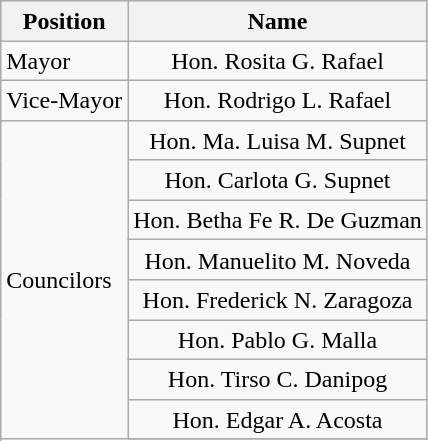<table class="wikitable" style="line-height:1.20em; font-size:100%;">
<tr>
<th>Position</th>
<th>Name</th>
</tr>
<tr>
<td>Mayor</td>
<td style="text-align:center;">Hon. Rosita G. Rafael</td>
</tr>
<tr>
<td>Vice-Mayor</td>
<td style="text-align:center;">Hon. Rodrigo L. Rafael</td>
</tr>
<tr>
<td rowspan=10>Councilors</td>
<td style="text-align:center;">Hon. Ma. Luisa M. Supnet</td>
</tr>
<tr>
<td style="text-align:center;">Hon. Carlota G. Supnet</td>
</tr>
<tr>
<td style="text-align:center;">Hon. Betha Fe R. De Guzman</td>
</tr>
<tr>
<td style="text-align:center;">Hon. Manuelito M. Noveda</td>
</tr>
<tr>
<td style="text-align:center;">Hon. Frederick N. Zaragoza</td>
</tr>
<tr>
<td style="text-align:center;">Hon. Pablo G. Malla</td>
</tr>
<tr>
<td style="text-align:center;">Hon. Tirso C. Danipog</td>
</tr>
<tr>
<td style="text-align:center;">Hon. Edgar A. Acosta</td>
</tr>
<tr>
</tr>
</table>
